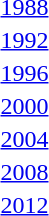<table>
<tr>
<td><a href='#'>1988</a></td>
<td></td>
<td></td>
<td></td>
</tr>
<tr>
<td><a href='#'>1992</a></td>
<td></td>
<td></td>
<td></td>
</tr>
<tr>
<td><a href='#'>1996</a></td>
<td></td>
<td></td>
<td></td>
</tr>
<tr>
<td><a href='#'>2000</a></td>
<td></td>
<td></td>
<td></td>
</tr>
<tr>
<td><a href='#'>2004</a></td>
<td></td>
<td></td>
<td></td>
</tr>
<tr>
<td><a href='#'>2008</a></td>
<td></td>
<td></td>
<td></td>
</tr>
<tr>
<td><a href='#'>2012</a></td>
<td></td>
<td></td>
<td></td>
</tr>
</table>
